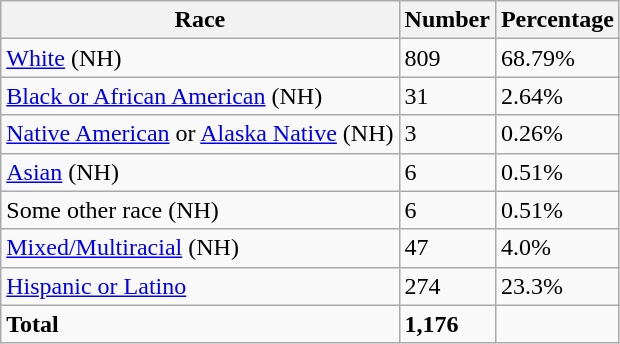<table class="wikitable">
<tr>
<th>Race</th>
<th>Number</th>
<th>Percentage</th>
</tr>
<tr>
<td><a href='#'>White</a> (NH)</td>
<td>809</td>
<td>68.79%</td>
</tr>
<tr>
<td><a href='#'>Black or African American</a> (NH)</td>
<td>31</td>
<td>2.64%</td>
</tr>
<tr>
<td><a href='#'>Native American</a> or <a href='#'>Alaska Native</a> (NH)</td>
<td>3</td>
<td>0.26%</td>
</tr>
<tr>
<td><a href='#'>Asian</a> (NH)</td>
<td>6</td>
<td>0.51%</td>
</tr>
<tr>
<td>Some other race (NH)</td>
<td>6</td>
<td>0.51%</td>
</tr>
<tr>
<td><a href='#'>Mixed/Multiracial</a> (NH)</td>
<td>47</td>
<td>4.0%</td>
</tr>
<tr>
<td><a href='#'>Hispanic or Latino</a></td>
<td>274</td>
<td>23.3%</td>
</tr>
<tr>
<td><strong>Total</strong></td>
<td><strong>1,176</strong></td>
<td></td>
</tr>
</table>
